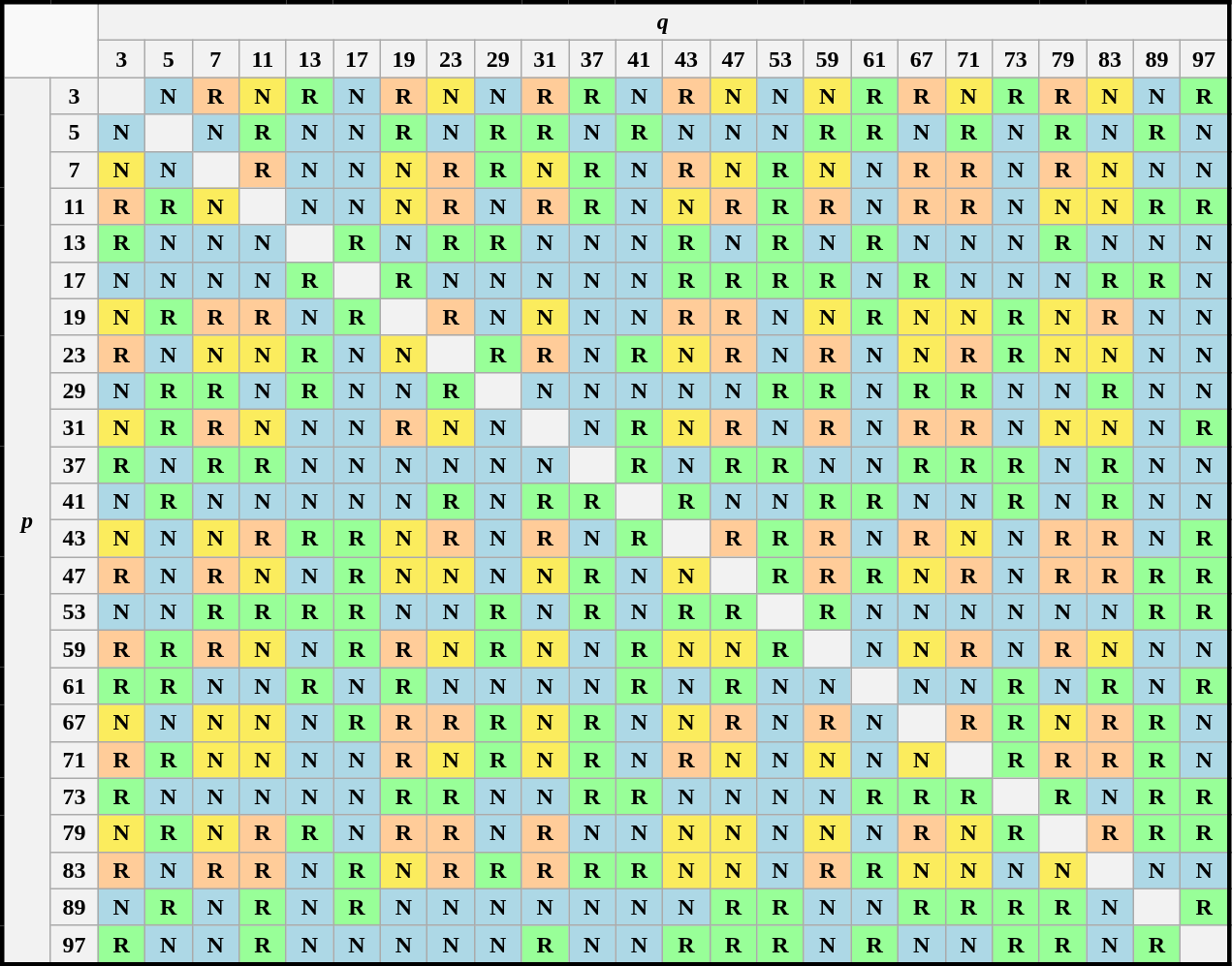<table class="wikitable" style="text-align:center; border:3px solid black;">
<tr>
<td colspan="2" rowspan="2"></td>
<th colspan="24"><em>q</em></th>
</tr>
<tr>
<th width="25">3</th>
<th width="25">5</th>
<th width="25">7</th>
<th width="25">11</th>
<th width="25">13</th>
<th width="25">17</th>
<th width="25">19</th>
<th width="25">23</th>
<th width="25">29</th>
<th width="25">31</th>
<th width="25">37</th>
<th width="25">41</th>
<th width="25">43</th>
<th width="25">47</th>
<th width="25">53</th>
<th width="25">59</th>
<th width="25">61</th>
<th width="25">67</th>
<th width="25">71</th>
<th width="25">73</th>
<th width="25">79</th>
<th width="25">83</th>
<th width="25">89</th>
<th width="25">97</th>
</tr>
<tr>
<th rowspan="24" width="25"><em>p</em></th>
<th width="25">3</th>
<th>  </th>
<td style="background:#ADD8E6;"><strong>N</strong> </td>
<td style="background:#FFCC99;"><strong>R</strong> </td>
<td style="background:#FBEC5D;"><strong>N</strong> </td>
<td style="background:#98ff98;"><strong>R</strong></td>
<td style="background:#ADD8E6;"><strong>N</strong> </td>
<td style="background:#FFCC99;"><strong>R</strong></td>
<td style="background:#FBEC5D;"><strong>N</strong></td>
<td style="background:#ADD8E6;"><strong>N</strong> </td>
<td style="background:#FFCC99;"><strong>R</strong></td>
<td style="background:#98ff98;"><strong>R</strong> </td>
<td style="background:#ADD8E6;"><strong>N</strong></td>
<td style="background:#FFCC99;"><strong>R</strong></td>
<td style="background:#FBEC5D;"><strong>N</strong> </td>
<td style="background:#ADD8E6;"><strong>N</strong></td>
<td style="background:#FBEC5D;"><strong>N</strong> </td>
<td style="background:#98ff98;"><strong>R</strong> </td>
<td style="background:#FFCC99;"><strong>R</strong> </td>
<td style="background:#FBEC5D;"><strong>N</strong> </td>
<td style="background:#98ff98;"><strong>R</strong> </td>
<td style="background:#FFCC99;"><strong>R</strong> </td>
<td style="background:#FBEC5D;"><strong>N</strong> </td>
<td style="background:#ADD8E6;"><strong>N</strong></td>
<td style="background:#98ff98;"><strong>R</strong></td>
</tr>
<tr>
<th>5</th>
<td style="background:#ADD8E6;"><strong>N</strong> </td>
<th>  </th>
<td style="background:#ADD8E6;"><strong>N</strong> </td>
<td style="background:#98ff98;"><strong>R</strong> </td>
<td style="background:#ADD8E6;"><strong>N</strong> </td>
<td style="background:#ADD8E6;"><strong>N</strong> </td>
<td style="background:#98ff98;"><strong>R</strong> </td>
<td style="background:#ADD8E6;"><strong>N</strong></td>
<td style="background:#98ff98;"><strong>R</strong></td>
<td style="background:#98ff98;"><strong>R</strong></td>
<td style="background:#ADD8E6;"><strong>N</strong> </td>
<td style="background:#98ff98;"><strong>R</strong></td>
<td style="background:#ADD8E6;"><strong>N</strong> </td>
<td style="background:#ADD8E6;"><strong>N</strong> </td>
<td style="background:#ADD8E6;"><strong>N</strong> </td>
<td style="background:#98ff98;"><strong>R</strong> </td>
<td style="background:#98ff98;"><strong>R</strong> </td>
<td style="background:#ADD8E6;"><strong>N</strong> </td>
<td style="background:#98ff98;"><strong>R</strong> </td>
<td style="background:#ADD8E6;"><strong>N</strong> </td>
<td style="background:#98ff98;"><strong>R</strong> </td>
<td style="background:#ADD8E6;"><strong>N</strong> </td>
<td style="background:#98ff98;"><strong>R</strong> </td>
<td style="background:#ADD8E6;"><strong>N</strong> </td>
</tr>
<tr>
<th>7</th>
<td style="background:#FBEC5D;"><strong>N</strong> </td>
<td style="background:#ADD8E6;"><strong>N</strong> </td>
<th>  </th>
<td style="background:#FFCC99;"><strong>R</strong> </td>
<td style="background:#ADD8E6;"><strong>N</strong> </td>
<td style="background:#ADD8E6;"><strong>N</strong> </td>
<td style="background:#FBEC5D;"><strong>N</strong> </td>
<td style="background:#FFCC99;"><strong>R</strong> </td>
<td style="background:#98ff98;"><strong>R</strong> </td>
<td style="background:#FBEC5D;"><strong>N</strong> </td>
<td style="background:#98ff98;"><strong>R</strong> </td>
<td style="background:#ADD8E6;"><strong>N</strong> </td>
<td style="background:#FFCC99;"><strong>R</strong> </td>
<td style="background:#FBEC5D;"><strong>N</strong> </td>
<td style="background:#98ff98;"><strong>R</strong> </td>
<td style="background:#FBEC5D;"><strong>N</strong> </td>
<td style="background:#ADD8E6;"><strong>N</strong> </td>
<td style="background:#FFCC99;"><strong>R</strong> </td>
<td style="background:#FFCC99;"><strong>R</strong></td>
<td style="background:#ADD8E6;"><strong>N</strong> </td>
<td style="background:#FFCC99;"><strong>R</strong> </td>
<td style="background:#FBEC5D;"><strong>N</strong> </td>
<td style="background:#ADD8E6;"><strong>N</strong> </td>
<td style="background:#ADD8E6;"><strong>N</strong> </td>
</tr>
<tr>
<th>11</th>
<td style="background:#FFCC99;"><strong>R</strong> </td>
<td style="background:#98ff98;"><strong>R</strong> </td>
<td style="background:#FBEC5D;"><strong>N</strong> </td>
<th>  </th>
<td style="background:#ADD8E6;"><strong>N</strong> </td>
<td style="background:#ADD8E6;"><strong>N</strong> </td>
<td style="background:#FBEC5D;"><strong>N</strong> </td>
<td style="background:#FFCC99;"><strong>R</strong> </td>
<td style="background:#ADD8E6;"><strong>N</strong> </td>
<td style="background:#FFCC99;"><strong>R</strong> </td>
<td style="background:#98ff98;"><strong>R</strong> </td>
<td style="background:#ADD8E6;"><strong>N</strong> </td>
<td style="background:#FBEC5D;"><strong>N</strong> </td>
<td style="background:#FFCC99;"><strong>R</strong> </td>
<td style="background:#98ff98;"><strong>R</strong> </td>
<td style="background:#FFCC99;"><strong>R</strong> </td>
<td style="background:#ADD8E6;"><strong>N</strong> </td>
<td style="background:#FFCC99;"><strong>R</strong> </td>
<td style="background:#FFCC99;"><strong>R</strong> </td>
<td style="background:#ADD8E6;"><strong>N</strong> </td>
<td style="background:#FBEC5D;"><strong>N</strong> </td>
<td style="background:#FBEC5D;"><strong>N</strong> </td>
<td style="background:#98ff98;"><strong>R</strong> </td>
<td style="background:#98ff98;"><strong>R</strong> </td>
</tr>
<tr>
<th>13</th>
<td style="background:#98ff98;"><strong>R</strong> </td>
<td style="background:#ADD8E6;"><strong>N</strong> </td>
<td style="background:#ADD8E6;"><strong>N</strong> </td>
<td style="background:#ADD8E6;"><strong>N</strong> </td>
<th>  </th>
<td style="background:#98ff98;"><strong>R</strong> </td>
<td style="background:#ADD8E6;"><strong>N</strong> </td>
<td style="background:#98ff98;"><strong>R</strong> </td>
<td style="background:#98ff98;"><strong>R</strong> </td>
<td style="background:#ADD8E6;"><strong>N</strong> </td>
<td style="background:#ADD8E6;"><strong>N</strong> </td>
<td style="background:#ADD8E6;"><strong>N</strong> </td>
<td style="background:#98ff98;"><strong>R</strong> </td>
<td style="background:#ADD8E6;"><strong>N</strong> </td>
<td style="background:#98ff98;"><strong>R</strong> </td>
<td style="background:#ADD8E6;"><strong>N</strong> </td>
<td style="background:#98ff98;"><strong>R</strong> </td>
<td style="background:#ADD8E6;"><strong>N</strong> </td>
<td style="background:#ADD8E6;"><strong>N</strong> </td>
<td style="background:#ADD8E6;"><strong>N</strong> </td>
<td style="background:#98ff98;"><strong>R</strong> </td>
<td style="background:#ADD8E6;"><strong>N</strong> </td>
<td style="background:#ADD8E6;"><strong>N</strong> </td>
<td style="background:#ADD8E6;"><strong>N</strong> </td>
</tr>
<tr>
<th>17</th>
<td style="background:#ADD8E6;"><strong>N</strong> </td>
<td style="background:#ADD8E6;"><strong>N</strong> </td>
<td style="background:#ADD8E6;"><strong>N</strong> </td>
<td style="background:#ADD8E6;"><strong>N</strong> </td>
<td style="background:#98ff98;"><strong>R</strong></td>
<th>  </th>
<td style="background:#98ff98;"><strong>R</strong> </td>
<td style="background:#ADD8E6;"><strong>N</strong> </td>
<td style="background:#ADD8E6;"><strong>N</strong> </td>
<td style="background:#ADD8E6;"><strong>N</strong> </td>
<td style="background:#ADD8E6;"><strong>N</strong> </td>
<td style="background:#ADD8E6;"><strong>N</strong> </td>
<td style="background:#98ff98;"><strong>R</strong> </td>
<td style="background:#98ff98;"><strong>R</strong> </td>
<td style="background:#98ff98;"><strong>R</strong> </td>
<td style="background:#98ff98;"><strong>R</strong> </td>
<td style="background:#ADD8E6;"><strong>N</strong> </td>
<td style="background:#98ff98;"><strong>R</strong> </td>
<td style="background:#ADD8E6;"><strong>N</strong> </td>
<td style="background:#ADD8E6;"><strong>N</strong> </td>
<td style="background:#ADD8E6;"><strong>N</strong> </td>
<td style="background:#98ff98;"><strong>R</strong> </td>
<td style="background:#98ff98;"><strong>R</strong> </td>
<td style="background:#ADD8E6;"><strong>N</strong> </td>
</tr>
<tr>
<th>19</th>
<td style="background:#FBEC5D;"><strong>N</strong> </td>
<td style="background:#98ff98;"><strong>R</strong> </td>
<td style="background:#FFCC99;"><strong>R</strong> </td>
<td style="background:#FFCC99;"><strong>R</strong> </td>
<td style="background:#ADD8E6;"><strong>N</strong> </td>
<td style="background:#98ff98;"><strong>R</strong> </td>
<th>  </th>
<td style="background:#FFCC99;"><strong>R</strong> </td>
<td style="background:#ADD8E6;"><strong>N</strong> </td>
<td style="background:#FBEC5D;"><strong>N</strong> </td>
<td style="background:#ADD8E6;"><strong>N</strong> </td>
<td style="background:#ADD8E6;"><strong>N</strong> </td>
<td style="background:#FFCC99;"><strong>R</strong> </td>
<td style="background:#FFCC99;"><strong>R</strong> </td>
<td style="background:#ADD8E6;"><strong>N</strong> </td>
<td style="background:#FBEC5D;"><strong>N</strong> </td>
<td style="background:#98ff98;"><strong>R</strong> </td>
<td style="background:#FBEC5D;"><strong>N</strong> </td>
<td style="background:#FBEC5D;"><strong>N</strong> </td>
<td style="background:#98ff98;"><strong>R</strong> </td>
<td style="background:#FBEC5D;"><strong>N</strong> </td>
<td style="background:#FFCC99;"><strong>R</strong> </td>
<td style="background:#ADD8E6;"><strong>N</strong> </td>
<td style="background:#ADD8E6;"><strong>N</strong> </td>
</tr>
<tr>
<th>23</th>
<td style="background:#FFCC99;"><strong>R</strong> </td>
<td style="background:#ADD8E6;"><strong>N</strong> </td>
<td style="background:#FBEC5D;"><strong>N</strong> </td>
<td style="background:#FBEC5D;"><strong>N</strong> </td>
<td style="background:#98ff98;"><strong>R</strong> </td>
<td style="background:#ADD8E6;"><strong>N</strong> </td>
<td style="background:#FBEC5D;"><strong>N</strong> </td>
<th>  </th>
<td style="background:#98ff98;"><strong>R</strong> </td>
<td style="background:#FFCC99;"><strong>R</strong> </td>
<td style="background:#ADD8E6;"><strong>N</strong> </td>
<td style="background:#98ff98;"><strong>R</strong> </td>
<td style="background:#FBEC5D;"><strong>N</strong> </td>
<td style="background:#FFCC99;"><strong>R</strong> </td>
<td style="background:#ADD8E6;"><strong>N</strong> </td>
<td style="background:#FFCC99;"><strong>R</strong> </td>
<td style="background:#ADD8E6;"><strong>N</strong> </td>
<td style="background:#FBEC5D;"><strong>N</strong> </td>
<td style="background:#FFCC99;"><strong>R</strong> </td>
<td style="background:#98ff98;"><strong>R</strong> </td>
<td style="background:#FBEC5D;"><strong>N</strong> </td>
<td style="background:#FBEC5D;"><strong>N</strong> </td>
<td style="background:#ADD8E6;"><strong>N</strong> </td>
<td style="background:#ADD8E6;"><strong>N</strong> </td>
</tr>
<tr>
<th>29</th>
<td style="background:#ADD8E6;"><strong>N</strong> </td>
<td style="background:#98ff98;"><strong>R</strong> </td>
<td style="background:#98ff98;"><strong>R</strong> </td>
<td style="background:#ADD8E6;"><strong>N</strong> </td>
<td style="background:#98ff98;"><strong>R</strong> </td>
<td style="background:#ADD8E6;"><strong>N</strong> </td>
<td style="background:#ADD8E6;"><strong>N</strong> </td>
<td style="background:#98ff98;"><strong>R</strong> </td>
<th>  </th>
<td style="background:#ADD8E6;"><strong>N</strong> </td>
<td style="background:#ADD8E6;"><strong>N</strong> </td>
<td style="background:#ADD8E6;"><strong>N</strong> </td>
<td style="background:#ADD8E6;"><strong>N</strong> </td>
<td style="background:#ADD8E6;"><strong>N</strong> </td>
<td style="background:#98ff98;"><strong>R</strong> </td>
<td style="background:#98ff98;"><strong>R</strong> </td>
<td style="background:#ADD8E6;"><strong>N</strong> </td>
<td style="background:#98ff98;"><strong>R</strong> </td>
<td style="background:#98ff98;"><strong>R</strong> </td>
<td style="background:#ADD8E6;"><strong>N</strong> </td>
<td style="background:#ADD8E6;"><strong>N</strong> </td>
<td style="background:#98ff98;"><strong>R</strong> </td>
<td style="background:#ADD8E6;"><strong>N</strong> </td>
<td style="background:#ADD8E6;"><strong>N</strong> </td>
</tr>
<tr>
<th>31</th>
<td style="background:#FBEC5D;"><strong>N</strong> </td>
<td style="background:#98ff98;"><strong>R</strong> </td>
<th style="background:#FFCC99;"><strong>R</strong> </th>
<td style="background:#FBEC5D;"><strong>N</strong> </td>
<td style="background:#ADD8E6;"><strong>N</strong> </td>
<td style="background:#ADD8E6;"><strong>N</strong> </td>
<td style="background:#FFCC99;"><strong>R</strong> </td>
<td style="background:#FBEC5D;"><strong>N</strong> </td>
<td style="background:#ADD8E6;"><strong>N</strong> </td>
<th>  </th>
<td style="background:#ADD8E6;"><strong>N</strong> </td>
<td style="background:#98ff98;"><strong>R</strong> </td>
<td style="background:#FBEC5D;"><strong>N</strong> </td>
<td style="background:#FFCC99;"><strong>R</strong> </td>
<td style="background:#ADD8E6;"><strong>N</strong> </td>
<td style="background:#FFCC99;"><strong>R</strong> </td>
<td style="background:#ADD8E6;"><strong>N</strong> </td>
<td style="background:#FFCC99;"><strong>R</strong> </td>
<td style="background:#FFCC99;"><strong>R</strong> </td>
<td style="background:#ADD8E6;"><strong>N</strong> </td>
<td style="background:#FBEC5D;"><strong>N</strong> </td>
<td style="background:#FBEC5D;"><strong>N</strong> </td>
<td style="background:#ADD8E6;"><strong>N</strong> </td>
<td style="background:#98ff98;"><strong>R</strong> </td>
</tr>
<tr>
<th>37</th>
<td style="background:#98ff98;"><strong>R</strong> </td>
<td style="background:#ADD8E6;"><strong>N</strong> </td>
<td style="background:#98ff98;"><strong>R</strong> </td>
<td style="background:#98ff98;"><strong>R</strong> </td>
<td style="background:#ADD8E6;"><strong>N</strong> </td>
<td style="background:#ADD8E6;"><strong>N</strong> </td>
<td style="background:#ADD8E6;"><strong>N</strong> </td>
<td style="background:#ADD8E6;"><strong>N</strong> </td>
<td style="background:#ADD8E6;"><strong>N</strong> </td>
<td style="background:#ADD8E6;"><strong>N</strong> </td>
<th>  </th>
<td style="background:#98ff98;"><strong>R</strong> </td>
<td style="background:#ADD8E6;"><strong>N</strong> </td>
<td style="background:#98ff98;"><strong>R</strong> </td>
<td style="background:#98ff98;"><strong>R</strong> </td>
<td style="background:#ADD8E6;"><strong>N</strong> </td>
<td style="background:#ADD8E6;"><strong>N</strong> </td>
<td style="background:#98ff98;"><strong>R</strong> </td>
<td style="background:#98ff98;"><strong>R</strong> </td>
<td style="background:#98ff98;"><strong>R</strong> </td>
<td style="background:#ADD8E6;"><strong>N</strong> </td>
<td style="background:#98ff98;"><strong>R</strong> </td>
<td style="background:#ADD8E6;"><strong>N</strong> </td>
<td style="background:#ADD8E6;"><strong>N</strong> </td>
</tr>
<tr>
<th>41</th>
<td style="background:#ADD8E6;"><strong>N</strong> </td>
<td style="background:#98ff98;"><strong>R</strong> </td>
<td style="background:#ADD8E6;"><strong>N</strong> </td>
<td style="background:#ADD8E6;"><strong>N</strong> </td>
<td style="background:#ADD8E6;"><strong>N</strong> </td>
<td style="background:#ADD8E6;"><strong>N</strong> </td>
<td style="background:#ADD8E6;"><strong>N</strong> </td>
<td style="background:#98ff98;"><strong>R</strong> </td>
<td style="background:#ADD8E6;"><strong>N</strong> </td>
<td style="background:#98ff98;"><strong>R</strong> </td>
<td style="background:#98ff98;"><strong>R</strong> </td>
<th>  </th>
<td style="background:#98ff98;"><strong>R</strong> </td>
<td style="background:#ADD8E6;"><strong>N</strong> </td>
<td style="background:#ADD8E6;"><strong>N</strong> </td>
<td style="background:#98ff98;"><strong>R</strong> </td>
<td style="background:#98ff98;"><strong>R</strong> </td>
<td style="background:#ADD8E6;"><strong>N</strong> </td>
<td style="background:#ADD8E6;"><strong>N</strong> </td>
<td style="background:#98ff98;"><strong>R</strong> </td>
<td style="background:#ADD8E6;"><strong>N</strong> </td>
<td style="background:#98ff98;"><strong>R</strong> </td>
<td style="background:#ADD8E6;"><strong>N</strong> </td>
<td style="background:#ADD8E6;"><strong>N</strong> </td>
</tr>
<tr>
<th>43</th>
<td style="background:#FBEC5D;"><strong>N</strong> </td>
<td style="background:#ADD8E6;"><strong>N</strong> </td>
<td style="background:#FBEC5D;"><strong>N</strong> </td>
<td style="background:#FFCC99;"><strong>R</strong> </td>
<td style="background:#98ff98;"><strong>R</strong> </td>
<td style="background:#98ff98;"><strong>R</strong> </td>
<td style="background:#FBEC5D;"><strong>N</strong> </td>
<td style="background:#FFCC99;"><strong>R</strong> </td>
<td style="background:#ADD8E6;"><strong>N</strong> </td>
<td style="background:#FFCC99;"><strong>R</strong> </td>
<td style="background:#ADD8E6;"><strong>N</strong> </td>
<td style="background:#98ff98;"><strong>R</strong> </td>
<th>  </th>
<td style="background:#FFCC99;"><strong>R</strong> </td>
<td style="background:#98ff98;"><strong>R</strong> </td>
<td style="background:#FFCC99;"><strong>R</strong> </td>
<td style="background:#ADD8E6;"><strong>N</strong> </td>
<td style="background:#FFCC99;"><strong>R</strong> </td>
<td style="background:#FBEC5D;"><strong>N</strong> </td>
<td style="background:#ADD8E6;"><strong>N</strong> </td>
<td style="background:#FFCC99;"><strong>R</strong> </td>
<td style="background:#FFCC99;"><strong>R</strong> </td>
<td style="background:#ADD8E6;"><strong>N</strong> </td>
<td style="background:#98ff98;"><strong>R</strong> </td>
</tr>
<tr>
<th>47</th>
<td style="background:#FFCC99;"><strong>R</strong> </td>
<td style="background:#ADD8E6;"><strong>N</strong> </td>
<td style="background:#FFCC99;"><strong>R</strong> </td>
<td style="background:#FBEC5D;"><strong>N</strong> </td>
<td style="background:#ADD8E6;"><strong>N</strong> </td>
<td style="background:#98ff98;"><strong>R</strong> </td>
<td style="background:#FBEC5D;"><strong>N</strong> </td>
<td style="background:#FBEC5D;"><strong>N</strong> </td>
<td style="background:#ADD8E6;"><strong>N</strong> </td>
<td style="background:#FBEC5D;"><strong>N</strong> </td>
<td style="background:#98ff98;"><strong>R</strong> </td>
<td style="background:#ADD8E6;"><strong>N</strong> </td>
<td style="background:#FBEC5D;"><strong>N</strong> </td>
<th>  </th>
<td style="background:#98ff98;"><strong>R</strong> </td>
<td style="background:#FFCC99;"><strong>R</strong> </td>
<td style="background:#98ff98;"><strong>R</strong> </td>
<td style="background:#FBEC5D;"><strong>N</strong> </td>
<td style="background:#FFCC99;"><strong>R</strong> </td>
<td style="background:#ADD8E6;"><strong>N</strong> </td>
<td style="background:#FFCC99;"><strong>R</strong> </td>
<td style="background:#FFCC99;"><strong>R</strong> </td>
<td style="background:#98ff98;"><strong>R</strong> </td>
<td style="background:#98ff98;"><strong>R</strong> </td>
</tr>
<tr>
<th>53</th>
<td style="background:#ADD8E6;"><strong>N</strong> </td>
<td style="background:#ADD8E6;"><strong>N</strong> </td>
<td style="background:#98ff98;"><strong>R</strong> </td>
<td style="background:#98ff98;"><strong>R</strong> </td>
<td style="background:#98ff98;"><strong>R</strong> </td>
<td style="background:#98ff98;"><strong>R</strong> </td>
<td style="background:#ADD8E6;"><strong>N</strong> </td>
<td style="background:#ADD8E6;"><strong>N</strong> </td>
<td style="background:#98ff98;"><strong>R</strong> </td>
<td style="background:#ADD8E6;"><strong>N</strong> </td>
<td style="background:#98ff98;"><strong>R</strong> </td>
<td style="background:#ADD8E6;"><strong>N</strong> </td>
<td style="background:#98ff98;"><strong>R</strong> </td>
<td style="background:#98ff98;"><strong>R</strong> </td>
<th>  </th>
<td style="background:#98ff98;"><strong>R</strong> </td>
<td style="background:#ADD8E6;"><strong>N</strong> </td>
<td style="background:#ADD8E6;"><strong>N</strong> </td>
<td style="background:#ADD8E6;"><strong>N</strong> </td>
<td style="background:#ADD8E6;"><strong>N</strong> </td>
<td style="background:#ADD8E6;"><strong>N</strong> </td>
<td style="background:#ADD8E6;"><strong>N</strong> </td>
<td style="background:#98ff98;"><strong>R</strong> </td>
<td style="background:#98ff98;"><strong>R</strong> </td>
</tr>
<tr>
<th>59</th>
<td style="background:#FFCC99;"><strong>R</strong> </td>
<td style="background:#98ff98;"><strong>R</strong> </td>
<td style="background:#FFCC99;"><strong>R</strong> </td>
<td style="background:#FBEC5D;"><strong>N</strong> </td>
<td style="background:#ADD8E6;"><strong>N</strong> </td>
<td style="background:#98ff98;"><strong>R</strong> </td>
<td style="background:#FFCC99;"><strong>R</strong> </td>
<td style="background:#FBEC5D;"><strong>N</strong> </td>
<td style="background:#98ff98;"><strong>R</strong> </td>
<td style="background:#FBEC5D;"><strong>N</strong> </td>
<td style="background:#ADD8E6;"><strong>N</strong> </td>
<td style="background:#98ff98;"><strong>R</strong> </td>
<td style="background:#FBEC5D;"><strong>N</strong> </td>
<td style="background:#FBEC5D;"><strong>N</strong> </td>
<td style="background:#98ff98;"><strong>R</strong> </td>
<th>  </th>
<td style="background:#ADD8E6;"><strong>N</strong> </td>
<td style="background:#FBEC5D;"><strong>N</strong> </td>
<td style="background:#FFCC99;"><strong>R</strong> </td>
<td style="background:#ADD8E6;"><strong>N</strong> </td>
<td style="background:#FFCC99;"><strong>R</strong> </td>
<td style="background:#FBEC5D;"><strong>N</strong> </td>
<td style="background:#ADD8E6;"><strong>N</strong> </td>
<td style="background:#ADD8E6;"><strong>N</strong> </td>
</tr>
<tr>
<th>61</th>
<td style="background:#98ff98;"><strong>R</strong> </td>
<td style="background:#98ff98;"><strong>R</strong> </td>
<td style="background:#ADD8E6;"><strong>N</strong> </td>
<td style="background:#ADD8E6;"><strong>N</strong> </td>
<td style="background:#98ff98;"><strong>R</strong> </td>
<td style="background:#ADD8E6;"><strong>N</strong> </td>
<td style="background:#98ff98;"><strong>R</strong> </td>
<td style="background:#ADD8E6;"><strong>N</strong> </td>
<td style="background:#ADD8E6;"><strong>N</strong> </td>
<td style="background:#ADD8E6;"><strong>N</strong> </td>
<td style="background:#ADD8E6;"><strong>N</strong> </td>
<td style="background:#98ff98;"><strong>R</strong> </td>
<td style="background:#ADD8E6;"><strong>N</strong> </td>
<td style="background:#98ff98;"><strong>R</strong> </td>
<td style="background:#ADD8E6;"><strong>N</strong> </td>
<td style="background:#ADD8E6;"><strong>N</strong> </td>
<th>  </th>
<td style="background:#ADD8E6;"><strong>N</strong> </td>
<td style="background:#ADD8E6;"><strong>N</strong> </td>
<td style="background:#98ff98;"><strong>R</strong> </td>
<td style="background:#ADD8E6;"><strong>N</strong> </td>
<td style="background:#98ff98;"><strong>R</strong> </td>
<td style="background:#ADD8E6;"><strong>N</strong> </td>
<td style="background:#98ff98;"><strong>R</strong> </td>
</tr>
<tr>
<th>67</th>
<td style="background:#FBEC5D;"><strong>N</strong> </td>
<td style="background:#ADD8E6;"><strong>N</strong> </td>
<td style="background:#FBEC5D;"><strong>N</strong> </td>
<td style="background:#FBEC5D;"><strong>N</strong> </td>
<td style="background:#ADD8E6;"><strong>N</strong> </td>
<td style="background:#98ff98;"><strong>R</strong> </td>
<td style="background:#FFCC99;"><strong>R</strong> </td>
<td style="background:#FFCC99;"><strong>R</strong> </td>
<td style="background:#98ff98;"><strong>R</strong> </td>
<td style="background:#FBEC5D;"><strong>N</strong> </td>
<td style="background:#98ff98;"><strong>R</strong> </td>
<td style="background:#ADD8E6;"><strong>N</strong> </td>
<td style="background:#FBEC5D;"><strong>N</strong> </td>
<td style="background:#FFCC99;"><strong>R</strong> </td>
<td style="background:#ADD8E6;"><strong>N</strong> </td>
<td style="background:#FFCC99;"><strong>R</strong> </td>
<td style="background:#ADD8E6;"><strong>N</strong> </td>
<th>  </th>
<td style="background:#FFCC99;"><strong>R</strong> </td>
<td style="background:#98ff98;"><strong>R</strong> </td>
<td style="background:#FBEC5D;"><strong>N</strong> </td>
<td style="background:#FFCC99;"><strong>R</strong> </td>
<td style="background:#98ff98;"><strong>R</strong> </td>
<td style="background:#ADD8E6;"><strong>N</strong> </td>
</tr>
<tr>
<th>71</th>
<td style="background:#FFCC99;"><strong>R</strong> </td>
<td style="background:#98ff98;"><strong>R</strong> </td>
<td style="background:#FBEC5D;"><strong>N</strong> </td>
<td style="background:#FBEC5D;"><strong>N</strong> </td>
<td style="background:#ADD8E6;"><strong>N</strong> </td>
<td style="background:#ADD8E6;"><strong>N</strong> </td>
<td style="background:#FFCC99;"><strong>R</strong> </td>
<td style="background:#FBEC5D;"><strong>N</strong> </td>
<td style="background:#98ff98;"><strong>R</strong> </td>
<td style="background:#FBEC5D;"><strong>N</strong> </td>
<td style="background:#98ff98;"><strong>R</strong> </td>
<td style="background:#ADD8E6;"><strong>N</strong> </td>
<td style="background:#FFCC99;"><strong>R</strong> </td>
<td style="background:#FBEC5D;"><strong>N</strong> </td>
<td style="background:#ADD8E6;"><strong>N</strong> </td>
<td style="background:#FBEC5D;"><strong>N</strong> </td>
<td style="background:#ADD8E6;"><strong>N</strong> </td>
<td style="background:#FBEC5D;"><strong>N</strong> </td>
<th>  </th>
<td style="background:#98ff98;"><strong>R</strong> </td>
<td style="background:#FFCC99;"><strong>R</strong> </td>
<td style="background:#FFCC99;"><strong>R</strong> </td>
<td style="background:#98ff98;"><strong>R</strong> </td>
<td style="background:#ADD8E6;"><strong>N</strong> </td>
</tr>
<tr>
<th>73</th>
<td style="background:#98ff98;"><strong>R</strong> </td>
<td style="background:#ADD8E6;"><strong>N</strong> </td>
<td style="background:#ADD8E6;"><strong>N</strong> </td>
<td style="background:#ADD8E6;"><strong>N</strong> </td>
<td style="background:#ADD8E6;"><strong>N</strong> </td>
<td style="background:#ADD8E6;"><strong>N</strong> </td>
<td style="background:#98ff98;"><strong>R</strong> </td>
<td style="background:#98ff98;"><strong>R</strong> </td>
<td style="background:#ADD8E6;"><strong>N</strong> </td>
<td style="background:#ADD8E6;"><strong>N</strong> </td>
<td style="background:#98ff98;"><strong>R</strong> </td>
<td style="background:#98ff98;"><strong>R</strong> </td>
<td style="background:#ADD8E6;"><strong>N</strong> </td>
<td style="background:#ADD8E6;"><strong>N</strong> </td>
<td style="background:#ADD8E6;"><strong>N</strong> </td>
<td style="background:#ADD8E6;"><strong>N</strong> </td>
<td style="background:#98ff98;"><strong>R</strong> </td>
<td style="background:#98ff98;"><strong>R</strong> </td>
<td style="background:#98ff98;"><strong>R</strong> </td>
<th>  </th>
<td style="background:#98ff98;"><strong>R</strong> </td>
<td style="background:#ADD8E6;"><strong>N</strong> </td>
<td style="background:#98ff98;"><strong>R</strong> </td>
<td style="background:#98ff98;"><strong>R</strong> </td>
</tr>
<tr>
<th>79</th>
<td style="background:#FBEC5D;"><strong>N</strong> </td>
<td style="background:#98ff98;"><strong>R</strong> </td>
<td style="background:#FBEC5D;"><strong>N</strong> </td>
<td style="background:#FFCC99;"><strong>R</strong> </td>
<td style="background:#98ff98;"><strong>R</strong> </td>
<td style="background:#ADD8E6;"><strong>N</strong> </td>
<td style="background:#FFCC99;"><strong>R</strong> </td>
<td style="background:#FFCC99;"><strong>R</strong> </td>
<td style="background:#ADD8E6;"><strong>N</strong> </td>
<td style="background:#FFCC99;"><strong>R</strong> </td>
<td style="background:#ADD8E6;"><strong>N</strong> </td>
<td style="background:#ADD8E6;"><strong>N</strong> </td>
<td style="background:#FBEC5D;"><strong>N</strong> </td>
<td style="background:#FBEC5D;"><strong>N</strong> </td>
<td style="background:#ADD8E6;"><strong>N</strong> </td>
<td style="background:#FBEC5D;"><strong>N</strong> </td>
<td style="background:#ADD8E6;"><strong>N</strong> </td>
<td style="background:#FFCC99;"><strong>R</strong> </td>
<td style="background:#FBEC5D;"><strong>N</strong> </td>
<td style="background:#98ff98;"><strong>R</strong> </td>
<th>  </th>
<td style="background:#FFCC99;"><strong>R</strong> </td>
<td style="background:#98ff98;"><strong>R</strong> </td>
<td style="background:#98ff98;"><strong>R</strong> </td>
</tr>
<tr>
<th>83</th>
<td style="background:#FFCC99;"><strong>R</strong> </td>
<td style="background:#ADD8E6;"><strong>N</strong> </td>
<td style="background:#FFCC99;"><strong>R</strong> </td>
<td style="background:#FFCC99;"><strong>R</strong> </td>
<td style="background:#ADD8E6;"><strong>N</strong> </td>
<td style="background:#98ff98;"><strong>R</strong> </td>
<td style="background:#FBEC5D;"><strong>N</strong> </td>
<td style="background:#FFCC99;"><strong>R</strong> </td>
<td style="background:#98ff98;"><strong>R</strong> </td>
<td style="background:#FFCC99;"><strong>R</strong> </td>
<td style="background:#98ff98;"><strong>R</strong> </td>
<td style="background:#98ff98;"><strong>R</strong> </td>
<td style="background:#FBEC5D;"><strong>N</strong> </td>
<td style="background:#FBEC5D;"><strong>N</strong> </td>
<td style="background:#ADD8E6;"><strong>N</strong> </td>
<td style="background:#FFCC99;"><strong>R</strong> </td>
<td style="background:#98ff98;"><strong>R</strong> </td>
<td style="background:#FBEC5D;"><strong>N</strong> </td>
<td style="background:#FBEC5D;"><strong>N</strong> </td>
<td style="background:#ADD8E6;"><strong>N</strong> </td>
<td style="background:#FBEC5D;"><strong>N</strong> </td>
<th>  </th>
<td style="background:#ADD8E6;"><strong>N</strong> </td>
<td style="background:#ADD8E6;"><strong>N</strong> </td>
</tr>
<tr>
<th>89</th>
<td style="background:#ADD8E6;"><strong>N</strong> </td>
<td style="background:#98ff98;"><strong>R</strong> </td>
<td style="background:#ADD8E6;"><strong>N</strong> </td>
<td style="background:#98ff98;"><strong>R</strong> </td>
<td style="background:#ADD8E6;"><strong>N</strong> </td>
<td style="background:#98ff98;"><strong>R</strong> </td>
<td style="background:#ADD8E6;"><strong>N</strong> </td>
<td style="background:#ADD8E6;"><strong>N</strong> </td>
<td style="background:#ADD8E6;"><strong>N</strong> </td>
<td style="background:#ADD8E6;"><strong>N</strong> </td>
<td style="background:#ADD8E6;"><strong>N</strong> </td>
<td style="background:#ADD8E6;"><strong>N</strong> </td>
<td style="background:#ADD8E6;"><strong>N</strong> </td>
<td style="background:#98ff98;"><strong>R</strong> </td>
<td style="background:#98ff98;"><strong>R</strong> </td>
<td style="background:#ADD8E6;"><strong>N</strong> </td>
<td style="background:#ADD8E6;"><strong>N</strong> </td>
<td style="background:#98ff98;"><strong>R</strong> </td>
<td style="background:#98ff98;"><strong>R</strong> </td>
<td style="background:#98ff98;"><strong>R</strong> </td>
<td style="background:#98ff98;"><strong>R</strong> </td>
<td style="background:#ADD8E6;"><strong>N</strong> </td>
<th>  </th>
<td style="background:#98ff98;"><strong>R</strong> </td>
</tr>
<tr>
<th>97</th>
<td style="background:#98ff98;"><strong>R</strong> </td>
<td style="background:#ADD8E6;"><strong>N</strong> </td>
<td style="background:#ADD8E6;"><strong>N</strong> </td>
<td style="background:#98ff98;"><strong>R</strong> </td>
<td style="background:#ADD8E6;"><strong>N</strong> </td>
<td style="background:#ADD8E6;"><strong>N</strong> </td>
<td style="background:#ADD8E6;"><strong>N</strong> </td>
<td style="background:#ADD8E6;"><strong>N</strong> </td>
<td style="background:#ADD8E6;"><strong>N</strong> </td>
<td style="background:#98ff98;"><strong>R</strong> </td>
<td style="background:#ADD8E6;"><strong>N</strong> </td>
<td style="background:#ADD8E6;"><strong>N</strong> </td>
<td style="background:#98ff98;"><strong>R</strong> </td>
<td style="background:#98ff98;"><strong>R</strong> </td>
<td style="background:#98ff98;"><strong>R</strong> </td>
<td style="background:#ADD8E6;"><strong>N</strong> </td>
<td style="background:#98ff98;"><strong>R</strong> </td>
<td style="background:#ADD8E6;"><strong>N</strong> </td>
<td style="background:#ADD8E6;"><strong>N</strong> </td>
<td style="background:#98ff98;"><strong>R</strong> </td>
<td style="background:#98ff98;"><strong>R</strong> </td>
<td style="background:#ADD8E6;"><strong>N</strong> </td>
<td style="background:#98ff98;"><strong>R</strong> </td>
<th>  </th>
</tr>
</table>
